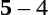<table style="text-align:center">
<tr>
<th width=223></th>
<th width=100></th>
<th width=223></th>
</tr>
<tr>
<td align=right></td>
<td></td>
<td align=left></td>
</tr>
<tr>
<td align=right></td>
<td><strong>5</strong> – 4</td>
<td align=left></td>
</tr>
</table>
